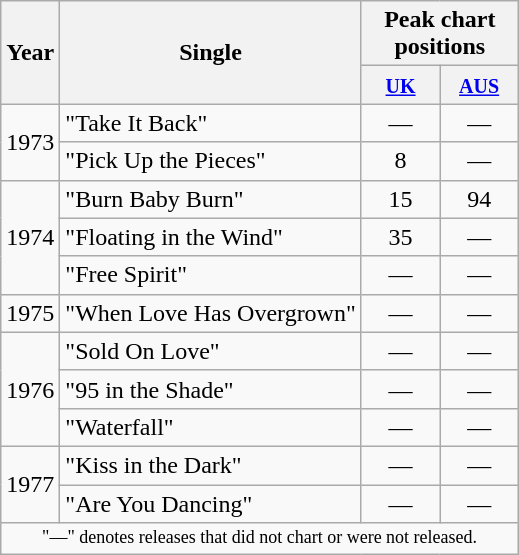<table class="wikitable">
<tr>
<th scope="col" rowspan="2">Year</th>
<th scope="col" rowspan="2">Single</th>
<th scope="col" colspan="4">Peak chart positions</th>
</tr>
<tr>
<th style="width:45px;"><small><a href='#'>UK</a></small><br></th>
<th style="width:45px;"><small><a href='#'>AUS</a></small><br></th>
</tr>
<tr>
<td rowspan="2">1973</td>
<td>"Take It Back"</td>
<td align=center>―</td>
<td align=center>―</td>
</tr>
<tr>
<td>"Pick Up the Pieces"</td>
<td align=center>8</td>
<td align=center>―</td>
</tr>
<tr>
<td rowspan="3">1974</td>
<td>"Burn Baby Burn"</td>
<td align=center>15</td>
<td align=center>94</td>
</tr>
<tr>
<td>"Floating in the Wind"</td>
<td align=center>35</td>
<td align=center>―</td>
</tr>
<tr>
<td>"Free Spirit"</td>
<td align=center>―</td>
<td align=center>―</td>
</tr>
<tr>
<td rowspan="1">1975</td>
<td>"When Love Has Overgrown"</td>
<td align=center>―</td>
<td align=center>―</td>
</tr>
<tr>
<td rowspan="3">1976</td>
<td>"Sold On Love"</td>
<td align=center>―</td>
<td align=center>―</td>
</tr>
<tr>
<td>"95 in the Shade"</td>
<td align=center>―</td>
<td align=center>―</td>
</tr>
<tr>
<td>"Waterfall"</td>
<td align=center>―</td>
<td align=center>―</td>
</tr>
<tr>
<td rowspan="2">1977</td>
<td>"Kiss in the Dark"</td>
<td align=center>―</td>
<td align=center>―</td>
</tr>
<tr>
<td>"Are You Dancing"</td>
<td align=center>―</td>
<td align=center>―</td>
</tr>
<tr>
<td colspan="6" style="text-align:center; font-size:9pt;">"—" denotes releases that did not chart or were not released.</td>
</tr>
</table>
